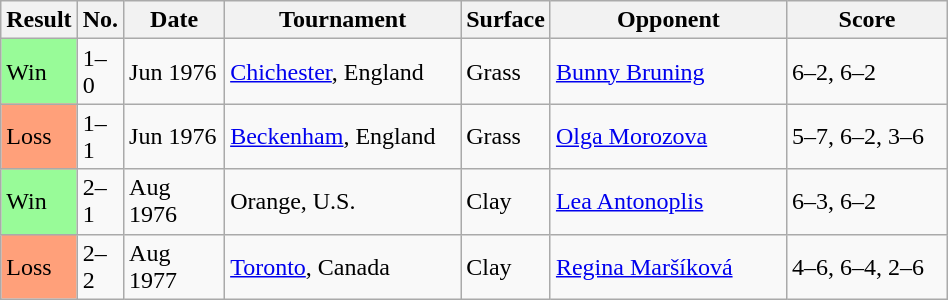<table class="sortable wikitable">
<tr>
<th style="width:40px">Result</th>
<th style="width:20px">No.</th>
<th style="width:60px">Date</th>
<th style="width:150px">Tournament</th>
<th style="width:50px">Surface</th>
<th style="width:150px">Opponent</th>
<th style="width:100px" class="unsortable">Score</th>
</tr>
<tr>
<td style="background:#98fb98;">Win</td>
<td>1–0</td>
<td>Jun 1976</td>
<td><a href='#'>Chichester</a>, England</td>
<td>Grass</td>
<td> <a href='#'>Bunny Bruning</a></td>
<td>6–2, 6–2</td>
</tr>
<tr>
<td style="background:#ffa07a;">Loss</td>
<td>1–1</td>
<td>Jun 1976</td>
<td><a href='#'>Beckenham</a>, England</td>
<td>Grass</td>
<td> <a href='#'>Olga Morozova</a></td>
<td>5–7, 6–2, 3–6</td>
</tr>
<tr>
<td style="background:#98fb98;">Win</td>
<td>2–1</td>
<td>Aug 1976</td>
<td>Orange, U.S.</td>
<td>Clay</td>
<td> <a href='#'>Lea Antonoplis</a></td>
<td>6–3, 6–2</td>
</tr>
<tr>
<td style="background:#ffa07a;">Loss</td>
<td>2–2</td>
<td>Aug 1977</td>
<td><a href='#'>Toronto</a>, Canada</td>
<td>Clay</td>
<td> <a href='#'>Regina Maršíková</a></td>
<td>4–6, 6–4, 2–6</td>
</tr>
</table>
